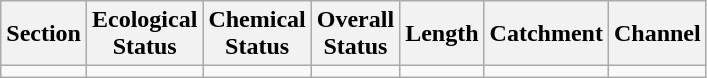<table class="wikitable">
<tr>
<th>Section</th>
<th>Ecological<br>Status</th>
<th>Chemical<br>Status</th>
<th>Overall<br>Status</th>
<th>Length</th>
<th>Catchment</th>
<th>Channel</th>
</tr>
<tr>
<td></td>
<td></td>
<td></td>
<td></td>
<td></td>
<td></td>
<td></td>
</tr>
</table>
